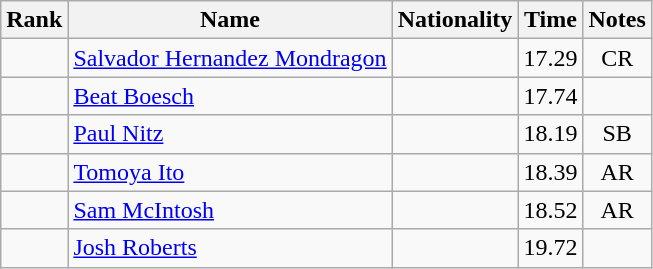<table class="wikitable sortable" style="text-align:center">
<tr>
<th>Rank</th>
<th>Name</th>
<th>Nationality</th>
<th>Time</th>
<th>Notes</th>
</tr>
<tr>
<td></td>
<td align=left><a href='#'>Salvador Hernandez Mondragon</a></td>
<td align=left></td>
<td>17.29</td>
<td>CR</td>
</tr>
<tr>
<td></td>
<td align=left><a href='#'>Beat Boesch</a></td>
<td align=left></td>
<td>17.74</td>
<td></td>
</tr>
<tr>
<td></td>
<td align=left><a href='#'>Paul Nitz</a></td>
<td align=left></td>
<td>18.19</td>
<td>SB</td>
</tr>
<tr>
<td></td>
<td align=left><a href='#'>Tomoya Ito</a></td>
<td align=left></td>
<td>18.39</td>
<td>AR</td>
</tr>
<tr>
<td></td>
<td align=left><a href='#'>Sam McIntosh</a></td>
<td align=left></td>
<td>18.52</td>
<td>AR</td>
</tr>
<tr>
<td></td>
<td align=left><a href='#'>Josh Roberts</a></td>
<td align=left></td>
<td>19.72</td>
<td></td>
</tr>
</table>
